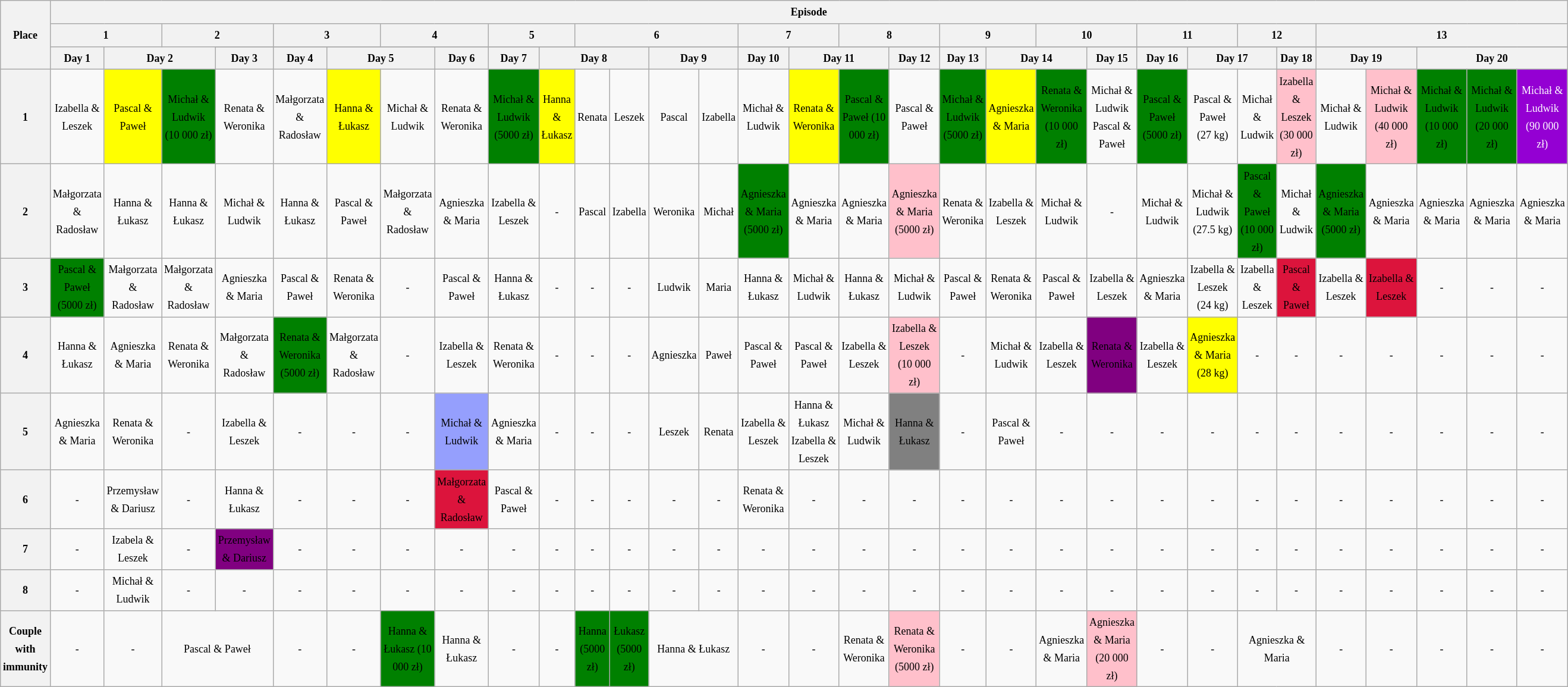<table class="wikitable" style="text-align: center; font-size: 9pt; line-height:20px;">
<tr>
<th rowspan="15">Place</th>
<th colspan="32">Episode</th>
</tr>
<tr>
<th colspan="2">1</th>
<th colspan="2">2</th>
<th colspan="2">3</th>
<th colspan="2">4</th>
<th colspan="2">5</th>
<th colspan="4">6</th>
<th colspan="2">7</th>
<th colspan="2">8</th>
<th colspan="2">9</th>
<th colspan="2">10</th>
<th colspan="2">11</th>
<th colspan="2">12</th>
<th colspan="5">13</th>
</tr>
<tr>
<th rowspan="13">Day 1</th>
<th rowspan="13" colspan="2">Day 2</th>
</tr>
<tr>
<th rowspan="12">Day 3</th>
</tr>
<tr>
<th rowspan="11">Day 4</th>
<th rowspan="11" colspan="2">Day 5</th>
</tr>
<tr>
<th rowspan="10">Day 6</th>
</tr>
<tr>
<th rowspan="9">Day 7</th>
<th rowspan="9" colspan="3">Day 8</th>
</tr>
<tr>
<th rowspan="8" colspan="2">Day 9</th>
</tr>
<tr>
<th rowspan="7">Day 10</th>
<th rowspan="7" colspan="2">Day 11</th>
</tr>
<tr>
<th rowspan="6">Day 12</th>
</tr>
<tr>
<th rowspan="5">Day 13</th>
<th rowspan="5" colspan="2">Day 14</th>
</tr>
<tr>
<th rowspan="4">Day 15</th>
</tr>
<tr>
<th rowspan="3">Day 16</th>
<th rowspan="3" colspan="2">Day 17</th>
</tr>
<tr>
<th rowspan="2">Day 18</th>
</tr>
<tr>
<th rowspan="1" colspan="2">Day 19</th>
<th rowspan="1" colspan="3">Day 20</th>
</tr>
<tr>
<th>1</th>
<td>Izabella & Leszek</td>
<td bgcolor=yellow>Pascal & Paweł</td>
<td bgcolor=green>Michał & Ludwik (10 000 zł)</td>
<td>Renata & Weronika</td>
<td>Małgorzata & Radosław</td>
<td bgcolor=yellow>Hanna & Łukasz</td>
<td>Michał & Ludwik</td>
<td>Renata & Weronika</td>
<td bgcolor=green>Michał & Ludwik (5000 zł)</td>
<td bgcolor=yellow>Hanna & Łukasz</td>
<td>Renata</td>
<td>Leszek</td>
<td>Pascal</td>
<td>Izabella</td>
<td>Michał & Ludwik</td>
<td bgcolor=yellow>Renata & Weronika</td>
<td bgcolor=green>Pascal & Paweł (10 000 zł)</td>
<td>Pascal & Paweł</td>
<td bgcolor=green>Michał & Ludwik (5000 zł)</td>
<td bgcolor=yellow>Agnieszka & Maria</td>
<td bgcolor=green>Renata & Weronika (10 000 zł)</td>
<td>Michał & Ludwik <br> Pascal & Paweł</td>
<td bgcolor=green>Pascal & Paweł (5000 zł)</td>
<td>Pascal & Paweł (27 kg)</td>
<td>Michał & Ludwik</td>
<td bgcolor=pink>Izabella & Leszek (30 000 zł)</td>
<td>Michał & Ludwik</td>
<td bgcolor=pink>Michał & Ludwik (40 000 zł)</td>
<td bgcolor=green>Michał & Ludwik (10 000 zł)</td>
<td bgcolor=green>Michał & Ludwik (20 000 zł)</td>
<td style="background:darkviolet; color:white;">Michał & Ludwik (90 000 zł)</td>
</tr>
<tr>
<th>2</th>
<td>Małgorzata & Radosław</td>
<td>Hanna & Łukasz</td>
<td>Hanna & Łukasz</td>
<td>Michał & Ludwik</td>
<td>Hanna & Łukasz</td>
<td>Pascal & Paweł</td>
<td>Małgorzata & Radosław</td>
<td>Agnieszka & Maria</td>
<td>Izabella & Leszek</td>
<td>-</td>
<td>Pascal</td>
<td>Izabella</td>
<td>Weronika</td>
<td>Michał</td>
<td bgcolor=green>Agnieszka & Maria (5000 zł)</td>
<td>Agnieszka & Maria</td>
<td>Agnieszka & Maria</td>
<td bgcolor=pink>Agnieszka & Maria (5000 zł)</td>
<td>Renata & Weronika</td>
<td>Izabella & Leszek</td>
<td>Michał & Ludwik</td>
<td>-</td>
<td>Michał & Ludwik</td>
<td>Michał & Ludwik (27.5 kg)</td>
<td bgcolor=green>Pascal & Paweł (10 000 zł)</td>
<td>Michał & Ludwik</td>
<td bgcolor=green>Agnieszka & Maria (5000 zł)</td>
<td>Agnieszka & Maria</td>
<td>Agnieszka & Maria</td>
<td>Agnieszka & Maria</td>
<td>Agnieszka & Maria</td>
</tr>
<tr>
<th>3</th>
<td bgcolor=green>Pascal & Paweł (5000 zł)</td>
<td>Małgorzata & Radosław</td>
<td>Małgorzata & Radosław</td>
<td>Agnieszka & Maria</td>
<td>Pascal & Paweł</td>
<td>Renata & Weronika</td>
<td>-</td>
<td>Pascal & Paweł</td>
<td>Hanna & Łukasz</td>
<td>-</td>
<td>-</td>
<td>-</td>
<td>Ludwik</td>
<td>Maria</td>
<td>Hanna & Łukasz</td>
<td>Michał & Ludwik</td>
<td>Hanna & Łukasz</td>
<td>Michał & Ludwik</td>
<td>Pascal & Paweł</td>
<td>Renata & Weronika</td>
<td>Pascal & Paweł</td>
<td>Izabella & Leszek</td>
<td>Agnieszka & Maria</td>
<td>Izabella & Leszek (24 kg)</td>
<td>Izabella & Leszek</td>
<td bgcolor=crimson>Pascal & Paweł</td>
<td>Izabella & Leszek</td>
<td bgcolor=crimson>Izabella & Leszek</td>
<td>-</td>
<td>-</td>
<td>-</td>
</tr>
<tr>
<th>4</th>
<td>Hanna & Łukasz</td>
<td>Agnieszka & Maria</td>
<td>Renata & Weronika</td>
<td>Małgorzata & Radosław</td>
<td bgcolor=green>Renata & Weronika (5000 zł)</td>
<td>Małgorzata & Radosław</td>
<td>-</td>
<td>Izabella & Leszek</td>
<td>Renata & Weronika</td>
<td>-</td>
<td>-</td>
<td>-</td>
<td>Agnieszka</td>
<td>Paweł</td>
<td>Pascal & Paweł</td>
<td>Pascal & Paweł</td>
<td>Izabella & Leszek</td>
<td bgcolor=pink>Izabella & Leszek (10 000 zł)</td>
<td>-</td>
<td>Michał & Ludwik</td>
<td>Izabella & Leszek</td>
<td bgcolor=purple>Renata & Weronika</td>
<td>Izabella & Leszek</td>
<td bgcolor=yellow>Agnieszka & Maria (28 kg)</td>
<td>-</td>
<td>-</td>
<td>-</td>
<td>-</td>
<td>-</td>
<td>-</td>
<td>-</td>
</tr>
<tr>
<th>5</th>
<td>Agnieszka & Maria</td>
<td>Renata & Weronika</td>
<td>-</td>
<td>Izabella & Leszek</td>
<td>-</td>
<td>-</td>
<td>-</td>
<td bgcolor=#959FFD>Michał & Ludwik</td>
<td>Agnieszka & Maria</td>
<td>-</td>
<td>-</td>
<td>-</td>
<td>Leszek</td>
<td>Renata</td>
<td>Izabella & Leszek</td>
<td>Hanna & Łukasz <br> Izabella & Leszek</td>
<td>Michał & Ludwik</td>
<td bgcolor=gray>Hanna & Łukasz</td>
<td>-</td>
<td>Pascal & Paweł</td>
<td>-</td>
<td>-</td>
<td>-</td>
<td>-</td>
<td>-</td>
<td>-</td>
<td>-</td>
<td>-</td>
<td>-</td>
<td>-</td>
<td>-</td>
</tr>
<tr>
<th>6</th>
<td>-</td>
<td>Przemysław & Dariusz</td>
<td>-</td>
<td>Hanna & Łukasz</td>
<td>-</td>
<td>-</td>
<td>-</td>
<td bgcolor=crimson>Małgorzata & Radosław</td>
<td>Pascal & Paweł</td>
<td>-</td>
<td>-</td>
<td>-</td>
<td>-</td>
<td>-</td>
<td>Renata & Weronika</td>
<td>-</td>
<td>-</td>
<td>-</td>
<td>-</td>
<td>-</td>
<td>-</td>
<td>-</td>
<td>-</td>
<td>-</td>
<td>-</td>
<td>-</td>
<td>-</td>
<td>-</td>
<td>-</td>
<td>-</td>
<td>-</td>
</tr>
<tr>
<th>7</th>
<td>-</td>
<td>Izabela & Leszek</td>
<td>-</td>
<td bgcolor=purple>Przemysław & Dariusz</td>
<td>-</td>
<td>-</td>
<td>-</td>
<td>-</td>
<td>-</td>
<td>-</td>
<td>-</td>
<td>-</td>
<td>-</td>
<td>-</td>
<td>-</td>
<td>-</td>
<td>-</td>
<td>-</td>
<td>-</td>
<td>-</td>
<td>-</td>
<td>-</td>
<td>-</td>
<td>-</td>
<td>-</td>
<td>-</td>
<td>-</td>
<td>-</td>
<td>-</td>
<td>-</td>
<td>-</td>
</tr>
<tr>
<th>8</th>
<td>-</td>
<td>Michał & Ludwik</td>
<td>-</td>
<td>-</td>
<td>-</td>
<td>-</td>
<td>-</td>
<td>-</td>
<td>-</td>
<td>-</td>
<td>-</td>
<td>-</td>
<td>-</td>
<td>-</td>
<td>-</td>
<td>-</td>
<td>-</td>
<td>-</td>
<td>-</td>
<td>-</td>
<td>-</td>
<td>-</td>
<td>-</td>
<td>-</td>
<td>-</td>
<td>-</td>
<td>-</td>
<td>-</td>
<td>-</td>
<td>-</td>
<td>-</td>
</tr>
<tr>
<th>Couple with immunity</th>
<td>-</td>
<td>-</td>
<td colspan="2">Pascal & Paweł</td>
<td>-</td>
<td>-</td>
<td bgcolor=green>Hanna & Łukasz (10 000 zł)</td>
<td>Hanna & Łukasz</td>
<td>-</td>
<td>-</td>
<td bgcolor=green>Hanna (5000 zł)</td>
<td bgcolor=green>Łukasz (5000 zł)</td>
<td colspan="2">Hanna & Łukasz</td>
<td>-</td>
<td>-</td>
<td>Renata & Weronika</td>
<td bgcolor=pink>Renata & Weronika (5000 zł)</td>
<td>-</td>
<td>-</td>
<td>Agnieszka & Maria</td>
<td bgcolor=pink>Agnieszka & Maria (20 000 zł)</td>
<td>-</td>
<td>-</td>
<td colspan="2">Agnieszka & Maria</td>
<td>-</td>
<td>-</td>
<td>-</td>
<td>-</td>
<td>-</td>
</tr>
</table>
